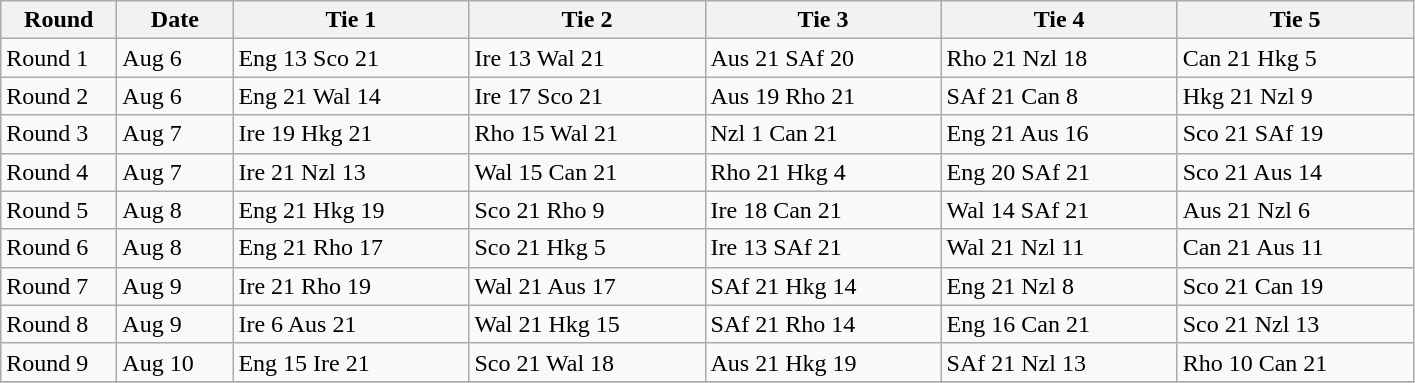<table class="wikitable" style="font-size: 100%">
<tr>
<th width=70>Round</th>
<th width=70>Date</th>
<th width=150>Tie 1</th>
<th width=150>Tie 2</th>
<th width=150>Tie 3</th>
<th width=150>Tie 4</th>
<th width=150>Tie 5</th>
</tr>
<tr>
<td>Round 1</td>
<td>Aug 6</td>
<td>Eng 13 Sco 21</td>
<td>Ire 13 Wal 21</td>
<td>Aus 21 SAf 20</td>
<td>Rho 21 Nzl 18</td>
<td>Can 21 Hkg 5</td>
</tr>
<tr>
<td>Round 2</td>
<td>Aug 6</td>
<td>Eng 21 Wal 14</td>
<td>Ire 17 Sco 21</td>
<td>Aus 19 Rho 21</td>
<td>SAf 21 Can 8</td>
<td>Hkg 21 Nzl 9</td>
</tr>
<tr>
<td>Round 3</td>
<td>Aug 7</td>
<td>Ire 19 Hkg 21</td>
<td>Rho 15 Wal 21</td>
<td>Nzl 1 Can 21</td>
<td>Eng 21 Aus 16</td>
<td>Sco 21 SAf 19</td>
</tr>
<tr>
<td>Round 4</td>
<td>Aug 7</td>
<td>Ire 21 Nzl 13</td>
<td>Wal 15 Can 21</td>
<td>Rho 21 Hkg 4</td>
<td>Eng 20 SAf 21</td>
<td>Sco 21 Aus 14</td>
</tr>
<tr>
<td>Round 5</td>
<td>Aug 8</td>
<td>Eng 21 Hkg 19</td>
<td>Sco 21 Rho 9</td>
<td>Ire 18 Can 21</td>
<td>Wal 14 SAf 21</td>
<td>Aus 21 Nzl 6</td>
</tr>
<tr>
<td>Round 6</td>
<td>Aug 8</td>
<td>Eng 21 Rho 17</td>
<td>Sco 21 Hkg 5</td>
<td>Ire 13 SAf 21</td>
<td>Wal 21 Nzl 11</td>
<td>Can 21 Aus 11</td>
</tr>
<tr>
<td>Round 7</td>
<td>Aug 9</td>
<td>Ire 21 Rho 19</td>
<td>Wal 21 Aus 17</td>
<td>SAf 21 Hkg 14</td>
<td>Eng 21 Nzl 8</td>
<td>Sco 21 Can 19</td>
</tr>
<tr>
<td>Round 8</td>
<td>Aug 9</td>
<td>Ire 6 Aus 21</td>
<td>Wal 21 Hkg 15</td>
<td>SAf 21 Rho 14</td>
<td>Eng 16 Can 21</td>
<td>Sco 21 Nzl 13</td>
</tr>
<tr>
<td>Round 9</td>
<td>Aug 10</td>
<td>Eng 15 Ire 21</td>
<td>Sco 21 Wal 18</td>
<td>Aus 21 Hkg 19</td>
<td>SAf 21 Nzl 13</td>
<td>Rho 10 Can 21</td>
</tr>
<tr>
</tr>
</table>
